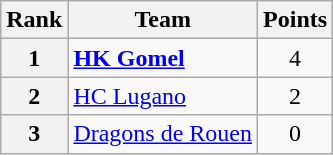<table class="wikitable" style="text-align: center;">
<tr>
<th>Rank</th>
<th>Team</th>
<th>Points</th>
</tr>
<tr>
<th>1</th>
<td style="text-align: left;"> <strong><a href='#'>HK Gomel</a></strong></td>
<td>4</td>
</tr>
<tr>
<th>2</th>
<td style="text-align: left;"> <a href='#'>HC Lugano</a></td>
<td>2</td>
</tr>
<tr>
<th>3</th>
<td style="text-align: left;"> <a href='#'>Dragons de Rouen</a></td>
<td>0</td>
</tr>
</table>
